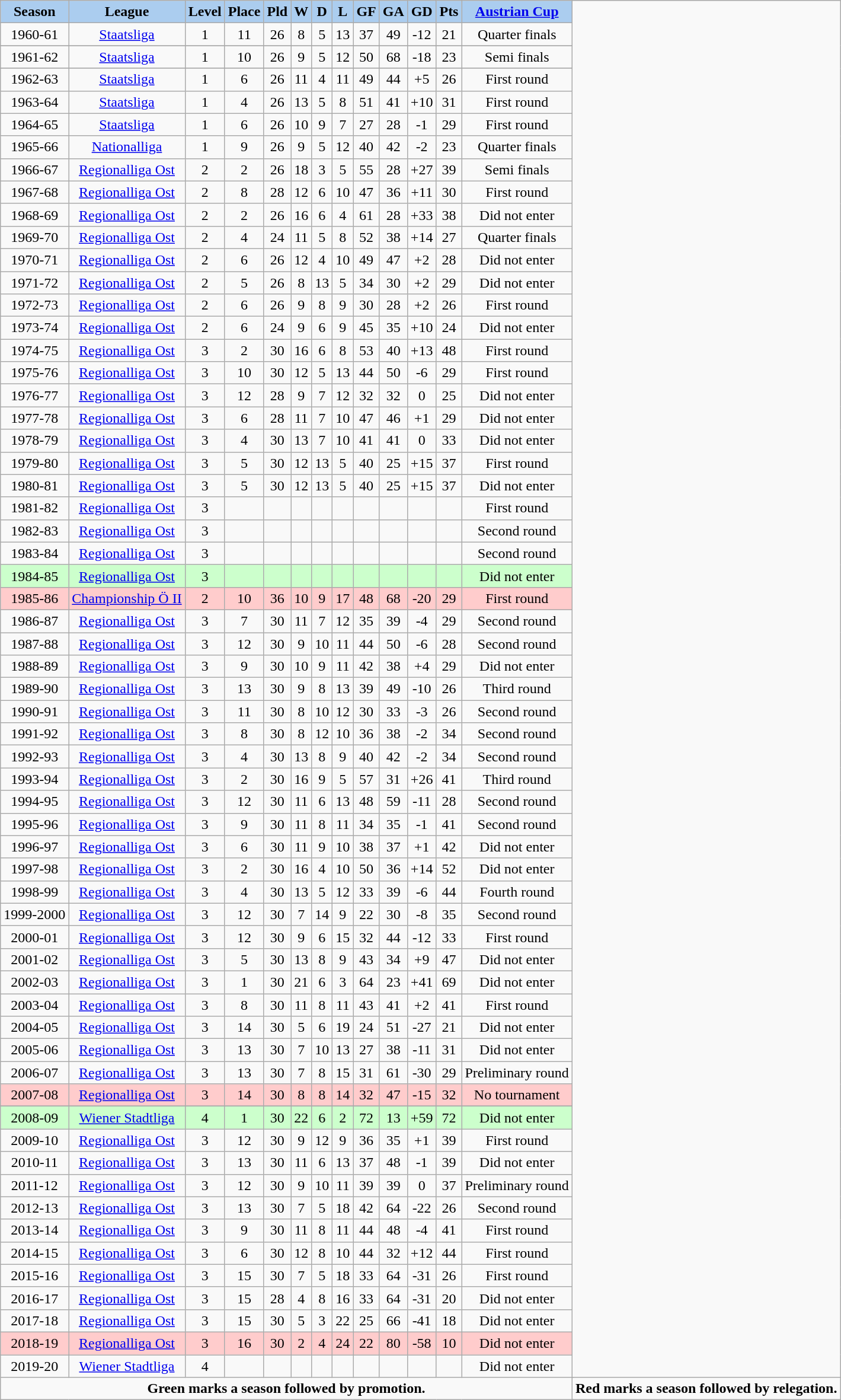<table class="wikitable" style="text-align: center;">
<tr>
<th style="background:#ABCDEF;">Season</th>
<th style="background:#ABCDEF;">League</th>
<th style="background:#ABCDEF;">Level</th>
<th style="background:#ABCDEF;">Place</th>
<th style="background:#ABCDEF;">Pld</th>
<th style="background:#ABCDEF;">W</th>
<th style="background:#ABCDEF;">D</th>
<th style="background:#ABCDEF;">L</th>
<th style="background:#ABCDEF;">GF</th>
<th style="background:#ABCDEF;">GA</th>
<th style="background:#ABCDEF;">GD</th>
<th style="background:#ABCDEF;">Pts</th>
<th style="background:#ABCDEF;"><a href='#'>Austrian Cup</a></th>
</tr>
<tr>
<td>1960-61</td>
<td><a href='#'>Staatsliga</a></td>
<td>1</td>
<td>11</td>
<td>26</td>
<td>8</td>
<td>5</td>
<td>13</td>
<td>37</td>
<td>49</td>
<td>-12</td>
<td>21</td>
<td>Quarter finals</td>
</tr>
<tr>
</tr>
<tr>
<td>1961-62</td>
<td><a href='#'>Staatsliga</a></td>
<td>1</td>
<td>10</td>
<td>26</td>
<td>9</td>
<td>5</td>
<td>12</td>
<td>50</td>
<td>68</td>
<td>-18</td>
<td>23</td>
<td>Semi finals</td>
</tr>
<tr>
</tr>
<tr>
<td>1962-63</td>
<td><a href='#'>Staatsliga</a></td>
<td>1</td>
<td>6</td>
<td>26</td>
<td>11</td>
<td>4</td>
<td>11</td>
<td>49</td>
<td>44</td>
<td>+5</td>
<td>26</td>
<td>First round</td>
</tr>
<tr>
<td>1963-64</td>
<td><a href='#'>Staatsliga</a></td>
<td>1</td>
<td>4</td>
<td>26</td>
<td>13</td>
<td>5</td>
<td>8</td>
<td>51</td>
<td>41</td>
<td>+10</td>
<td>31</td>
<td>First round</td>
</tr>
<tr>
<td>1964-65</td>
<td><a href='#'>Staatsliga</a></td>
<td>1</td>
<td>6</td>
<td>26</td>
<td>10</td>
<td>9</td>
<td>7</td>
<td>27</td>
<td>28</td>
<td>-1</td>
<td>29</td>
<td>First round</td>
</tr>
<tr>
<td>1965-66</td>
<td><a href='#'>Nationalliga</a></td>
<td>1</td>
<td>9</td>
<td>26</td>
<td>9</td>
<td>5</td>
<td>12</td>
<td>40</td>
<td>42</td>
<td>-2</td>
<td>23</td>
<td>Quarter finals</td>
</tr>
<tr>
<td>1966-67</td>
<td><a href='#'>Regionalliga Ost</a></td>
<td>2</td>
<td>2</td>
<td>26</td>
<td>18</td>
<td>3</td>
<td>5</td>
<td>55</td>
<td>28</td>
<td>+27</td>
<td>39</td>
<td>Semi finals</td>
</tr>
<tr>
<td>1967-68</td>
<td><a href='#'>Regionalliga Ost</a></td>
<td>2</td>
<td>8</td>
<td>28</td>
<td>12</td>
<td>6</td>
<td>10</td>
<td>47</td>
<td>36</td>
<td>+11</td>
<td>30</td>
<td>First round</td>
</tr>
<tr>
<td>1968-69</td>
<td><a href='#'>Regionalliga Ost</a></td>
<td>2</td>
<td>2</td>
<td>26</td>
<td>16</td>
<td>6</td>
<td>4</td>
<td>61</td>
<td>28</td>
<td>+33</td>
<td>38</td>
<td>Did not enter</td>
</tr>
<tr>
<td>1969-70</td>
<td><a href='#'>Regionalliga Ost</a></td>
<td>2</td>
<td>4</td>
<td>24</td>
<td>11</td>
<td>5</td>
<td>8</td>
<td>52</td>
<td>38</td>
<td>+14</td>
<td>27</td>
<td>Quarter finals</td>
</tr>
<tr>
<td>1970-71</td>
<td><a href='#'>Regionalliga Ost</a></td>
<td>2</td>
<td>6</td>
<td>26</td>
<td>12</td>
<td>4</td>
<td>10</td>
<td>49</td>
<td>47</td>
<td>+2</td>
<td>28</td>
<td>Did not enter</td>
</tr>
<tr>
<td>1971-72</td>
<td><a href='#'>Regionalliga Ost</a></td>
<td>2</td>
<td>5</td>
<td>26</td>
<td>8</td>
<td>13</td>
<td>5</td>
<td>34</td>
<td>30</td>
<td>+2</td>
<td>29</td>
<td>Did not enter</td>
</tr>
<tr>
<td>1972-73</td>
<td><a href='#'>Regionalliga Ost</a></td>
<td>2</td>
<td>6</td>
<td>26</td>
<td>9</td>
<td>8</td>
<td>9</td>
<td>30</td>
<td>28</td>
<td>+2</td>
<td>26</td>
<td>First round</td>
</tr>
<tr>
<td>1973-74</td>
<td><a href='#'>Regionalliga Ost</a></td>
<td>2</td>
<td>6</td>
<td>24</td>
<td>9</td>
<td>6</td>
<td>9</td>
<td>45</td>
<td>35</td>
<td>+10</td>
<td>24</td>
<td>Did not enter</td>
</tr>
<tr>
<td>1974-75</td>
<td><a href='#'>Regionalliga Ost</a></td>
<td>3</td>
<td>2</td>
<td>30</td>
<td>16</td>
<td>6</td>
<td>8</td>
<td>53</td>
<td>40</td>
<td>+13</td>
<td>48</td>
<td>First round</td>
</tr>
<tr>
<td>1975-76</td>
<td><a href='#'>Regionalliga Ost</a></td>
<td>3</td>
<td>10</td>
<td>30</td>
<td>12</td>
<td>5</td>
<td>13</td>
<td>44</td>
<td>50</td>
<td>-6</td>
<td>29</td>
<td>First round</td>
</tr>
<tr>
<td>1976-77</td>
<td><a href='#'>Regionalliga Ost</a></td>
<td>3</td>
<td>12</td>
<td>28</td>
<td>9</td>
<td>7</td>
<td>12</td>
<td>32</td>
<td>32</td>
<td>0</td>
<td>25</td>
<td>Did not enter</td>
</tr>
<tr>
<td>1977-78</td>
<td><a href='#'>Regionalliga Ost</a></td>
<td>3</td>
<td>6</td>
<td>28</td>
<td>11</td>
<td>7</td>
<td>10</td>
<td>47</td>
<td>46</td>
<td>+1</td>
<td>29</td>
<td>Did not enter</td>
</tr>
<tr>
<td>1978-79</td>
<td><a href='#'>Regionalliga Ost</a></td>
<td>3</td>
<td>4</td>
<td>30</td>
<td>13</td>
<td>7</td>
<td>10</td>
<td>41</td>
<td>41</td>
<td>0</td>
<td>33</td>
<td>Did not enter</td>
</tr>
<tr>
<td>1979-80</td>
<td><a href='#'>Regionalliga Ost</a></td>
<td>3</td>
<td>5</td>
<td>30</td>
<td>12</td>
<td>13</td>
<td>5</td>
<td>40</td>
<td>25</td>
<td>+15</td>
<td>37</td>
<td>First round</td>
</tr>
<tr>
<td>1980-81</td>
<td><a href='#'>Regionalliga Ost</a></td>
<td>3</td>
<td>5</td>
<td>30</td>
<td>12</td>
<td>13</td>
<td>5</td>
<td>40</td>
<td>25</td>
<td>+15</td>
<td>37</td>
<td>Did not enter</td>
</tr>
<tr>
<td>1981-82</td>
<td><a href='#'>Regionalliga Ost</a></td>
<td>3</td>
<td></td>
<td></td>
<td></td>
<td></td>
<td></td>
<td></td>
<td></td>
<td></td>
<td></td>
<td>First round</td>
</tr>
<tr>
<td>1982-83</td>
<td><a href='#'>Regionalliga Ost</a></td>
<td>3</td>
<td></td>
<td></td>
<td></td>
<td></td>
<td></td>
<td></td>
<td></td>
<td></td>
<td></td>
<td>Second round</td>
</tr>
<tr>
<td>1983-84</td>
<td><a href='#'>Regionalliga Ost</a></td>
<td>3</td>
<td></td>
<td></td>
<td></td>
<td></td>
<td></td>
<td></td>
<td></td>
<td></td>
<td></td>
<td>Second round</td>
</tr>
<tr align="center" style="background:#ccffcc;">
<td>1984-85</td>
<td><a href='#'>Regionalliga Ost</a></td>
<td>3</td>
<td></td>
<td></td>
<td></td>
<td></td>
<td></td>
<td></td>
<td></td>
<td></td>
<td></td>
<td>Did not enter</td>
</tr>
<tr align="center" style="background:#FFCCCC;">
<td>1985-86</td>
<td><a href='#'>Championship Ö II</a></td>
<td>2</td>
<td>10</td>
<td>36</td>
<td>10</td>
<td>9</td>
<td>17</td>
<td>48</td>
<td>68</td>
<td>-20</td>
<td>29</td>
<td>First round</td>
</tr>
<tr>
<td>1986-87</td>
<td><a href='#'>Regionalliga Ost</a></td>
<td>3</td>
<td>7</td>
<td>30</td>
<td>11</td>
<td>7</td>
<td>12</td>
<td>35</td>
<td>39</td>
<td>-4</td>
<td>29</td>
<td>Second round</td>
</tr>
<tr>
<td>1987-88</td>
<td><a href='#'>Regionalliga Ost</a></td>
<td>3</td>
<td>12</td>
<td>30</td>
<td>9</td>
<td>10</td>
<td>11</td>
<td>44</td>
<td>50</td>
<td>-6</td>
<td>28</td>
<td>Second round</td>
</tr>
<tr>
<td>1988-89</td>
<td><a href='#'>Regionalliga Ost</a></td>
<td>3</td>
<td>9</td>
<td>30</td>
<td>10</td>
<td>9</td>
<td>11</td>
<td>42</td>
<td>38</td>
<td>+4</td>
<td>29</td>
<td>Did not enter</td>
</tr>
<tr>
<td>1989-90</td>
<td><a href='#'>Regionalliga Ost</a></td>
<td>3</td>
<td>13</td>
<td>30</td>
<td>9</td>
<td>8</td>
<td>13</td>
<td>39</td>
<td>49</td>
<td>-10</td>
<td>26</td>
<td>Third round</td>
</tr>
<tr>
<td>1990-91</td>
<td><a href='#'>Regionalliga Ost</a></td>
<td>3</td>
<td>11</td>
<td>30</td>
<td>8</td>
<td>10</td>
<td>12</td>
<td>30</td>
<td>33</td>
<td>-3</td>
<td>26</td>
<td>Second round</td>
</tr>
<tr>
<td>1991-92</td>
<td><a href='#'>Regionalliga Ost</a></td>
<td>3</td>
<td>8</td>
<td>30</td>
<td>8</td>
<td>12</td>
<td>10</td>
<td>36</td>
<td>38</td>
<td>-2</td>
<td>34</td>
<td>Second round</td>
</tr>
<tr>
<td>1992-93</td>
<td><a href='#'>Regionalliga Ost</a></td>
<td>3</td>
<td>4</td>
<td>30</td>
<td>13</td>
<td>8</td>
<td>9</td>
<td>40</td>
<td>42</td>
<td>-2</td>
<td>34</td>
<td>Second round</td>
</tr>
<tr>
<td>1993-94</td>
<td><a href='#'>Regionalliga Ost</a></td>
<td>3</td>
<td>2</td>
<td>30</td>
<td>16</td>
<td>9</td>
<td>5</td>
<td>57</td>
<td>31</td>
<td>+26</td>
<td>41</td>
<td>Third round</td>
</tr>
<tr>
<td>1994-95</td>
<td><a href='#'>Regionalliga Ost</a></td>
<td>3</td>
<td>12</td>
<td>30</td>
<td>11</td>
<td>6</td>
<td>13</td>
<td>48</td>
<td>59</td>
<td>-11</td>
<td>28</td>
<td>Second round</td>
</tr>
<tr>
<td>1995-96</td>
<td><a href='#'>Regionalliga Ost</a></td>
<td>3</td>
<td>9</td>
<td>30</td>
<td>11</td>
<td>8</td>
<td>11</td>
<td>34</td>
<td>35</td>
<td>-1</td>
<td>41</td>
<td>Second round</td>
</tr>
<tr>
<td>1996-97</td>
<td><a href='#'>Regionalliga Ost</a></td>
<td>3</td>
<td>6</td>
<td>30</td>
<td>11</td>
<td>9</td>
<td>10</td>
<td>38</td>
<td>37</td>
<td>+1</td>
<td>42</td>
<td>Did not enter</td>
</tr>
<tr>
<td>1997-98</td>
<td><a href='#'>Regionalliga Ost</a></td>
<td>3</td>
<td>2</td>
<td>30</td>
<td>16</td>
<td>4</td>
<td>10</td>
<td>50</td>
<td>36</td>
<td>+14</td>
<td>52</td>
<td>Did not enter</td>
</tr>
<tr>
<td>1998-99</td>
<td><a href='#'>Regionalliga Ost</a></td>
<td>3</td>
<td>4</td>
<td>30</td>
<td>13</td>
<td>5</td>
<td>12</td>
<td>33</td>
<td>39</td>
<td>-6</td>
<td>44</td>
<td>Fourth round</td>
</tr>
<tr>
<td>1999-2000</td>
<td><a href='#'>Regionalliga Ost</a></td>
<td>3</td>
<td>12</td>
<td>30</td>
<td>7</td>
<td>14</td>
<td>9</td>
<td>22</td>
<td>30</td>
<td>-8</td>
<td>35</td>
<td>Second round</td>
</tr>
<tr>
<td>2000-01</td>
<td><a href='#'>Regionalliga Ost</a></td>
<td>3</td>
<td>12</td>
<td>30</td>
<td>9</td>
<td>6</td>
<td>15</td>
<td>32</td>
<td>44</td>
<td>-12</td>
<td>33</td>
<td>First round</td>
</tr>
<tr>
<td>2001-02</td>
<td><a href='#'>Regionalliga Ost</a></td>
<td>3</td>
<td>5</td>
<td>30</td>
<td>13</td>
<td>8</td>
<td>9</td>
<td>43</td>
<td>34</td>
<td>+9</td>
<td>47</td>
<td>Did not enter</td>
</tr>
<tr>
<td>2002-03</td>
<td><a href='#'>Regionalliga Ost</a></td>
<td>3</td>
<td>1</td>
<td>30</td>
<td>21</td>
<td>6</td>
<td>3</td>
<td>64</td>
<td>23</td>
<td>+41</td>
<td>69</td>
<td>Did not enter</td>
</tr>
<tr>
<td>2003-04</td>
<td><a href='#'>Regionalliga Ost</a></td>
<td>3</td>
<td>8</td>
<td>30</td>
<td>11</td>
<td>8</td>
<td>11</td>
<td>43</td>
<td>41</td>
<td>+2</td>
<td>41</td>
<td>First round</td>
</tr>
<tr>
<td>2004-05</td>
<td><a href='#'>Regionalliga Ost</a></td>
<td>3</td>
<td>14</td>
<td>30</td>
<td>5</td>
<td>6</td>
<td>19</td>
<td>24</td>
<td>51</td>
<td>-27</td>
<td>21</td>
<td>Did not enter</td>
</tr>
<tr>
<td>2005-06</td>
<td><a href='#'>Regionalliga Ost</a></td>
<td>3</td>
<td>13</td>
<td>30</td>
<td>7</td>
<td>10</td>
<td>13</td>
<td>27</td>
<td>38</td>
<td>-11</td>
<td>31</td>
<td>Did not enter</td>
</tr>
<tr>
<td>2006-07</td>
<td><a href='#'>Regionalliga Ost</a></td>
<td>3</td>
<td>13</td>
<td>30</td>
<td>7</td>
<td>8</td>
<td>15</td>
<td>31</td>
<td>61</td>
<td>-30</td>
<td>29</td>
<td>Preliminary round</td>
</tr>
<tr align="center" style="background:#FFCCCC;">
<td>2007-08</td>
<td><a href='#'>Regionalliga Ost</a></td>
<td>3</td>
<td>14</td>
<td>30</td>
<td>8</td>
<td>8</td>
<td>14</td>
<td>32</td>
<td>47</td>
<td>-15</td>
<td>32</td>
<td>No tournament</td>
</tr>
<tr>
</tr>
<tr align="center" style="background:#CCFFCC;">
<td>2008-09</td>
<td><a href='#'>Wiener Stadtliga</a></td>
<td>4</td>
<td>1</td>
<td>30</td>
<td>22</td>
<td>6</td>
<td>2</td>
<td>72</td>
<td>13</td>
<td>+59</td>
<td>72</td>
<td>Did not enter</td>
</tr>
<tr>
<td>2009-10</td>
<td><a href='#'>Regionalliga Ost</a></td>
<td>3</td>
<td>12</td>
<td>30</td>
<td>9</td>
<td>12</td>
<td>9</td>
<td>36</td>
<td>35</td>
<td>+1</td>
<td>39</td>
<td>First round</td>
</tr>
<tr>
<td>2010-11</td>
<td><a href='#'>Regionalliga Ost</a></td>
<td>3</td>
<td>13</td>
<td>30</td>
<td>11</td>
<td>6</td>
<td>13</td>
<td>37</td>
<td>48</td>
<td>-1</td>
<td>39</td>
<td>Did not enter</td>
</tr>
<tr>
<td>2011-12</td>
<td><a href='#'>Regionalliga Ost</a></td>
<td>3</td>
<td>12</td>
<td>30</td>
<td>9</td>
<td>10</td>
<td>11</td>
<td>39</td>
<td>39</td>
<td>0</td>
<td>37</td>
<td>Preliminary round</td>
</tr>
<tr>
<td>2012-13</td>
<td><a href='#'>Regionalliga Ost</a></td>
<td>3</td>
<td>13</td>
<td>30</td>
<td>7</td>
<td>5</td>
<td>18</td>
<td>42</td>
<td>64</td>
<td>-22</td>
<td>26</td>
<td>Second round</td>
</tr>
<tr>
<td>2013-14</td>
<td><a href='#'>Regionalliga Ost</a></td>
<td>3</td>
<td>9</td>
<td>30</td>
<td>11</td>
<td>8</td>
<td>11</td>
<td>44</td>
<td>48</td>
<td>-4</td>
<td>41</td>
<td>First round</td>
</tr>
<tr>
<td>2014-15</td>
<td><a href='#'>Regionalliga Ost</a></td>
<td>3</td>
<td>6</td>
<td>30</td>
<td>12</td>
<td>8</td>
<td>10</td>
<td>44</td>
<td>32</td>
<td>+12</td>
<td>44</td>
<td>First round</td>
</tr>
<tr>
<td>2015-16</td>
<td><a href='#'>Regionalliga Ost</a></td>
<td>3</td>
<td>15</td>
<td>30</td>
<td>7</td>
<td>5</td>
<td>18</td>
<td>33</td>
<td>64</td>
<td>-31</td>
<td>26</td>
<td>First round</td>
</tr>
<tr>
<td>2016-17</td>
<td><a href='#'>Regionalliga Ost</a></td>
<td>3</td>
<td>15</td>
<td>28</td>
<td>4</td>
<td>8</td>
<td>16</td>
<td>33</td>
<td>64</td>
<td>-31</td>
<td>20</td>
<td>Did not enter</td>
</tr>
<tr>
<td>2017-18</td>
<td><a href='#'>Regionalliga Ost</a></td>
<td>3</td>
<td>15</td>
<td>30</td>
<td>5</td>
<td>3</td>
<td>22</td>
<td>25</td>
<td>66</td>
<td>-41</td>
<td>18</td>
<td>Did not enter</td>
</tr>
<tr align="center" style="background:#FFCCCC;">
<td>2018-19</td>
<td><a href='#'>Regionalliga Ost</a></td>
<td>3</td>
<td>16</td>
<td>30</td>
<td>2</td>
<td>4</td>
<td>24</td>
<td>22</td>
<td>80</td>
<td>-58</td>
<td>10</td>
<td>Did not enter</td>
</tr>
<tr>
<td>2019-20</td>
<td><a href='#'>Wiener Stadtliga</a></td>
<td>4</td>
<td></td>
<td></td>
<td></td>
<td></td>
<td></td>
<td></td>
<td></td>
<td></td>
<td></td>
<td>Did not enter</td>
</tr>
<tr>
<td colspan="20" align="center"><strong>Green marks a season followed by promotion.</strong></td>
<td colspan="20" align="center"><strong>Red marks a season followed by relegation.</strong></td>
</tr>
</table>
